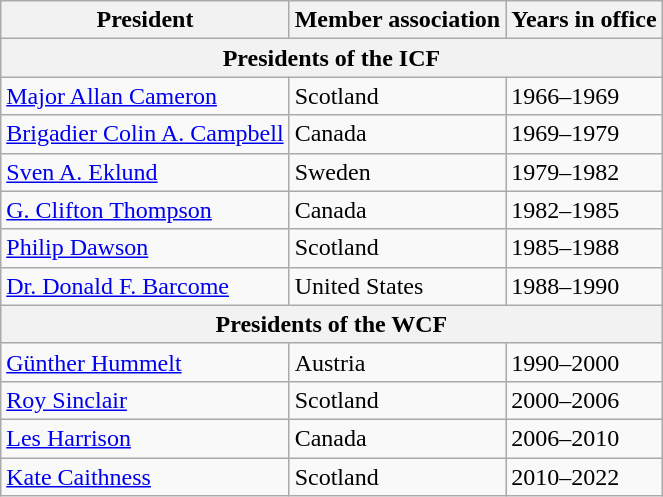<table class="wikitable">
<tr>
<th>President</th>
<th>Member association</th>
<th>Years in office</th>
</tr>
<tr>
<th colspan=3 align=center>Presidents of the ICF</th>
</tr>
<tr>
<td><a href='#'>Major Allan Cameron</a></td>
<td>Scotland</td>
<td>1966–1969</td>
</tr>
<tr>
<td><a href='#'>Brigadier Colin A. Campbell</a></td>
<td>Canada</td>
<td>1969–1979</td>
</tr>
<tr>
<td><a href='#'>Sven A. Eklund</a></td>
<td>Sweden</td>
<td>1979–1982</td>
</tr>
<tr>
<td><a href='#'>G. Clifton Thompson</a></td>
<td>Canada</td>
<td>1982–1985</td>
</tr>
<tr>
<td><a href='#'>Philip Dawson</a></td>
<td>Scotland</td>
<td>1985–1988</td>
</tr>
<tr>
<td><a href='#'>Dr. Donald F. Barcome</a></td>
<td>United States</td>
<td>1988–1990</td>
</tr>
<tr>
<th colspan=3 align=center>Presidents of the WCF</th>
</tr>
<tr>
<td><a href='#'>Günther Hummelt</a></td>
<td>Austria</td>
<td>1990–2000</td>
</tr>
<tr>
<td><a href='#'>Roy Sinclair</a></td>
<td>Scotland</td>
<td>2000–2006</td>
</tr>
<tr>
<td><a href='#'>Les Harrison</a></td>
<td>Canada</td>
<td>2006–2010</td>
</tr>
<tr>
<td><a href='#'>Kate Caithness</a></td>
<td>Scotland</td>
<td>2010–2022</td>
</tr>
</table>
